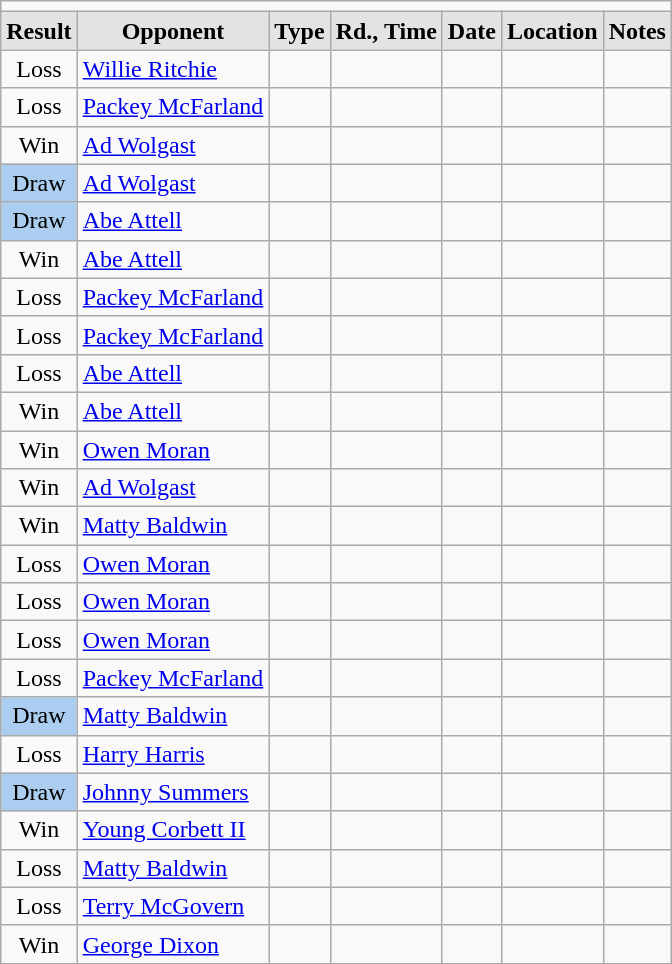<table border="1" class="wikitable">
<tr>
<td style="text-align:center;" colspan="7"></td>
</tr>
<tr style="text-align:center; background:#e3e3e3;">
<td style="border-style:none none solid solid; "><strong>Result</strong></td>
<td style="border-style:none none solid solid; "><strong>Opponent</strong></td>
<td style="border-style:none none solid solid; "><strong>Type</strong></td>
<td style="border-style:none none solid solid; "><strong>Rd., Time</strong></td>
<td style="border-style:none none solid solid; "><strong>Date</strong></td>
<td style="border-style:none none solid solid; "><strong>Location</strong></td>
<td style="border-style:none none solid solid; "><strong>Notes</strong></td>
</tr>
<tr align=center>
<td>Loss</td>
<td align=left> <a href='#'>Willie Ritchie</a></td>
<td></td>
<td></td>
<td></td>
<td align=left></td>
<td align=left></td>
</tr>
<tr align=center>
<td>Loss</td>
<td align=left> <a href='#'>Packey McFarland</a></td>
<td></td>
<td></td>
<td></td>
<td align=left></td>
<td align=left></td>
</tr>
<tr align=center>
<td>Win</td>
<td align=left> <a href='#'>Ad Wolgast</a></td>
<td></td>
<td></td>
<td></td>
<td align=left></td>
<td align=left></td>
</tr>
<tr align=center>
<td style="background:#abcdef;">Draw</td>
<td align=left> <a href='#'>Ad Wolgast</a></td>
<td></td>
<td></td>
<td></td>
<td align=left></td>
<td align=left></td>
</tr>
<tr align=center>
<td style="background:#abcdef;">Draw</td>
<td align=left> <a href='#'>Abe Attell</a></td>
<td></td>
<td></td>
<td></td>
<td align=left></td>
<td align=left></td>
</tr>
<tr align=center>
<td>Win</td>
<td align=left> <a href='#'>Abe Attell</a></td>
<td></td>
<td></td>
<td></td>
<td align=left></td>
<td align=left></td>
</tr>
<tr align=center>
<td>Loss</td>
<td align=left> <a href='#'>Packey McFarland</a></td>
<td></td>
<td></td>
<td></td>
<td align=left></td>
<td align=left></td>
</tr>
<tr align=center>
<td>Loss</td>
<td align=left> <a href='#'>Packey McFarland</a></td>
<td></td>
<td></td>
<td></td>
<td align=left></td>
<td align=left></td>
</tr>
<tr align=center>
<td>Loss</td>
<td align=left> <a href='#'>Abe Attell</a></td>
<td></td>
<td></td>
<td></td>
<td align=left></td>
<td align=left></td>
</tr>
<tr align=center>
<td>Win</td>
<td align=left> <a href='#'>Abe Attell</a></td>
<td></td>
<td></td>
<td></td>
<td align=left></td>
<td align=left></td>
</tr>
<tr align=center>
<td>Win</td>
<td align=left> <a href='#'>Owen Moran</a></td>
<td></td>
<td></td>
<td></td>
<td align=left></td>
<td align=left></td>
</tr>
<tr align=center>
<td>Win</td>
<td align=left> <a href='#'>Ad Wolgast</a></td>
<td></td>
<td></td>
<td></td>
<td align=left></td>
<td align=left></td>
</tr>
<tr align=center>
<td>Win</td>
<td align=left> <a href='#'>Matty Baldwin</a></td>
<td></td>
<td></td>
<td></td>
<td align=left></td>
<td align=left></td>
</tr>
<tr align=center>
<td>Loss</td>
<td align=left> <a href='#'>Owen Moran</a></td>
<td></td>
<td></td>
<td></td>
<td align=left></td>
<td align=left></td>
</tr>
<tr align=center>
<td>Loss</td>
<td align=left> <a href='#'>Owen Moran</a></td>
<td></td>
<td></td>
<td></td>
<td align=left></td>
<td align=left></td>
</tr>
<tr align=center>
<td>Loss</td>
<td align=left> <a href='#'>Owen Moran</a></td>
<td></td>
<td></td>
<td></td>
<td align=left></td>
<td align=left></td>
</tr>
<tr align=center>
<td>Loss</td>
<td align=left> <a href='#'>Packey McFarland</a></td>
<td></td>
<td></td>
<td></td>
<td align=left></td>
<td align=left></td>
</tr>
<tr align=center>
<td style="background:#abcdef;">Draw</td>
<td align=left> <a href='#'>Matty Baldwin</a></td>
<td></td>
<td></td>
<td></td>
<td align=left></td>
<td align=left></td>
</tr>
<tr align=center>
<td>Loss</td>
<td align=left> <a href='#'>Harry Harris</a></td>
<td></td>
<td></td>
<td></td>
<td align=left></td>
<td align=left></td>
</tr>
<tr align=center>
<td style="background:#abcdef;">Draw</td>
<td align=left> <a href='#'>Johnny Summers</a></td>
<td></td>
<td></td>
<td></td>
<td align=left></td>
<td align=left></td>
</tr>
<tr align=center>
<td>Win</td>
<td align=left> <a href='#'>Young Corbett II</a></td>
<td></td>
<td></td>
<td></td>
<td align=left></td>
<td align=left></td>
</tr>
<tr align=center>
<td>Loss</td>
<td align=left> <a href='#'>Matty Baldwin</a></td>
<td></td>
<td></td>
<td></td>
<td align=left></td>
<td align=left></td>
</tr>
<tr align=center>
<td>Loss</td>
<td align=left> <a href='#'>Terry McGovern</a></td>
<td></td>
<td></td>
<td></td>
<td align=left></td>
<td align=left></td>
</tr>
<tr align=center>
<td>Win</td>
<td align=left> <a href='#'>George Dixon</a></td>
<td></td>
<td></td>
<td></td>
<td align=left></td>
<td align=left></td>
</tr>
<tr>
</tr>
</table>
